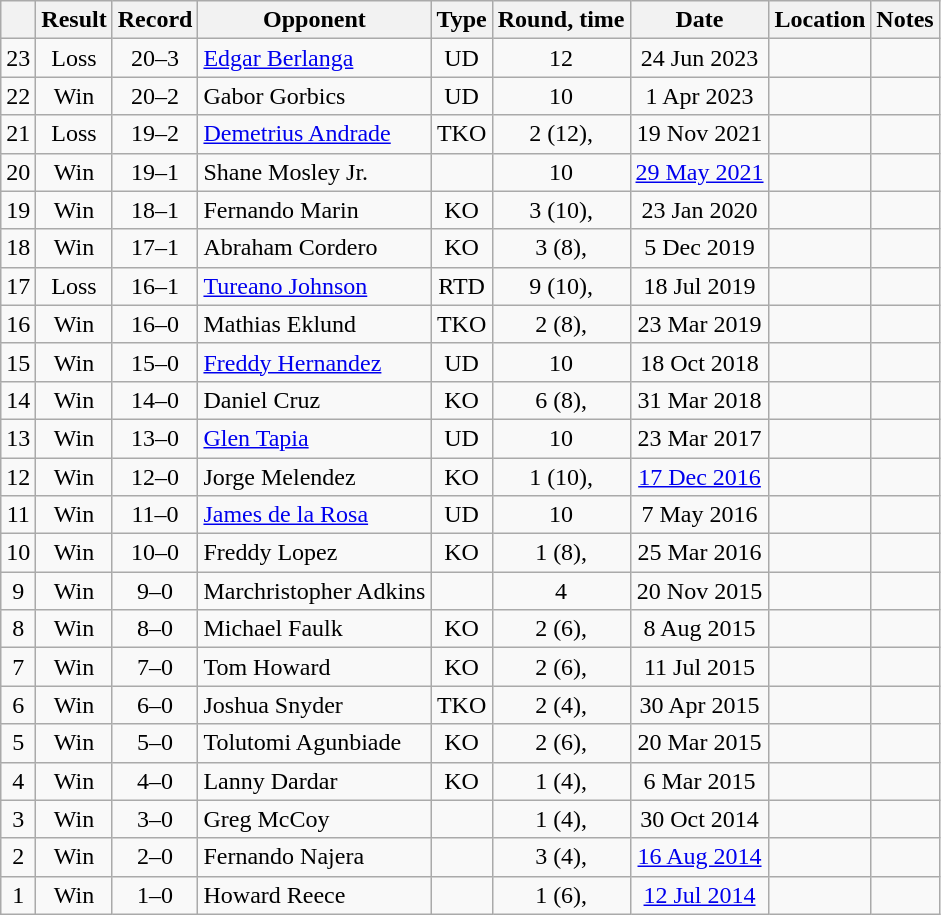<table class="wikitable" style="text-align:center">
<tr>
<th></th>
<th>Result</th>
<th>Record</th>
<th>Opponent</th>
<th>Type</th>
<th>Round, time</th>
<th>Date</th>
<th>Location</th>
<th>Notes</th>
</tr>
<tr>
<td>23</td>
<td>Loss</td>
<td>20–3</td>
<td style="text-align:left;"> <a href='#'>Edgar Berlanga</a></td>
<td>UD</td>
<td>12</td>
<td>24 Jun 2023</td>
<td style="text-align:left;"> </td>
<td style="text-align:left;"></td>
</tr>
<tr>
<td>22</td>
<td>Win</td>
<td>20–2</td>
<td style="text-align:left;"> Gabor Gorbics</td>
<td>UD</td>
<td>10</td>
<td>1 Apr 2023</td>
<td style="text-align:left;"> </td>
<td></td>
</tr>
<tr>
<td>21</td>
<td>Loss</td>
<td>19–2</td>
<td style="text-align:left;"> <a href='#'>Demetrius Andrade</a></td>
<td>TKO</td>
<td>2 (12), </td>
<td>19 Nov 2021</td>
<td style="text-align:left;"> </td>
<td style="text-align:left;"></td>
</tr>
<tr>
<td>20</td>
<td>Win</td>
<td>19–1</td>
<td style="text-align:left;"> Shane Mosley Jr.</td>
<td></td>
<td>10</td>
<td><a href='#'>29 May 2021</a></td>
<td style="text-align:left;"></td>
<td style="text-align:left;"></td>
</tr>
<tr>
<td>19</td>
<td>Win</td>
<td>18–1</td>
<td align=left> Fernando Marin</td>
<td>KO</td>
<td>3 (10), </td>
<td>23 Jan 2020</td>
<td align=left></td>
<td></td>
</tr>
<tr>
<td>18</td>
<td>Win</td>
<td>17–1</td>
<td align=left> Abraham Cordero</td>
<td>KO</td>
<td>3 (8), </td>
<td>5 Dec 2019</td>
<td align=left> </td>
<td></td>
</tr>
<tr>
<td>17</td>
<td>Loss</td>
<td>16–1</td>
<td align=left> <a href='#'>Tureano Johnson</a></td>
<td>RTD</td>
<td>9 (10), </td>
<td>18 Jul 2019</td>
<td align=left> </td>
<td style="text-align:left;"></td>
</tr>
<tr>
<td>16</td>
<td>Win</td>
<td>16–0</td>
<td align=left> Mathias Eklund</td>
<td>TKO</td>
<td>2 (8), </td>
<td>23 Mar 2019</td>
<td align=left> </td>
<td></td>
</tr>
<tr>
<td>15</td>
<td>Win</td>
<td>15–0</td>
<td align=left> <a href='#'>Freddy Hernandez</a></td>
<td>UD</td>
<td>10</td>
<td>18 Oct 2018</td>
<td align=left> </td>
<td style="text-align:left;"></td>
</tr>
<tr>
<td>14</td>
<td>Win</td>
<td>14–0</td>
<td align=left> Daniel Cruz</td>
<td>KO</td>
<td>6 (8), </td>
<td>31 Mar 2018</td>
<td align=left> </td>
<td></td>
</tr>
<tr>
<td>13</td>
<td>Win</td>
<td>13–0</td>
<td align=left> <a href='#'>Glen Tapia</a></td>
<td>UD</td>
<td>10</td>
<td>23 Mar 2017</td>
<td align=left> </td>
<td style="text-align:left;"></td>
</tr>
<tr>
<td>12</td>
<td>Win</td>
<td>12–0</td>
<td align=left> Jorge Melendez</td>
<td>KO</td>
<td>1 (10), </td>
<td><a href='#'>17 Dec 2016</a></td>
<td align=left> </td>
<td></td>
</tr>
<tr>
<td>11</td>
<td>Win</td>
<td>11–0</td>
<td align=left> <a href='#'>James de la Rosa</a></td>
<td>UD</td>
<td>10</td>
<td>7 May 2016</td>
<td align=left> </td>
<td></td>
</tr>
<tr>
<td>10</td>
<td>Win</td>
<td>10–0</td>
<td align=left> Freddy Lopez</td>
<td>KO</td>
<td>1 (8), </td>
<td>25 Mar 2016</td>
<td align=left> </td>
<td></td>
</tr>
<tr>
<td>9</td>
<td>Win</td>
<td>9–0</td>
<td align=left> Marchristopher Adkins</td>
<td></td>
<td>4</td>
<td>20 Nov 2015</td>
<td align=left> </td>
<td></td>
</tr>
<tr>
<td>8</td>
<td>Win</td>
<td>8–0</td>
<td align=left> Michael Faulk</td>
<td>KO</td>
<td>2 (6), </td>
<td>8 Aug 2015</td>
<td align=left> </td>
<td></td>
</tr>
<tr>
<td>7</td>
<td>Win</td>
<td>7–0</td>
<td align=left> Tom Howard</td>
<td>KO</td>
<td>2 (6), </td>
<td>11 Jul 2015</td>
<td align=left> </td>
<td></td>
</tr>
<tr>
<td>6</td>
<td>Win</td>
<td>6–0</td>
<td align=left> Joshua Snyder</td>
<td>TKO</td>
<td>2 (4), </td>
<td>30 Apr 2015</td>
<td align=left> </td>
<td></td>
</tr>
<tr>
<td>5</td>
<td>Win</td>
<td>5–0</td>
<td align=left> Tolutomi Agunbiade</td>
<td>KO</td>
<td>2 (6), </td>
<td>20 Mar 2015</td>
<td align=left> </td>
<td></td>
</tr>
<tr>
<td>4</td>
<td>Win</td>
<td>4–0</td>
<td align=left> Lanny Dardar</td>
<td>KO</td>
<td>1 (4), </td>
<td>6 Mar 2015</td>
<td align=left> </td>
<td></td>
</tr>
<tr>
<td>3</td>
<td>Win</td>
<td>3–0</td>
<td align=left> Greg McCoy</td>
<td></td>
<td>1 (4), </td>
<td>30 Oct 2014</td>
<td align=left> </td>
<td></td>
</tr>
<tr>
<td>2</td>
<td>Win</td>
<td>2–0</td>
<td style="text-align:left;"> Fernando Najera</td>
<td></td>
<td>3 (4), </td>
<td><a href='#'>16 Aug 2014</a></td>
<td style="text-align:left;"> </td>
<td></td>
</tr>
<tr>
<td>1</td>
<td>Win</td>
<td>1–0</td>
<td style="text-align:left;"> Howard Reece</td>
<td></td>
<td>1 (6), </td>
<td><a href='#'>12 Jul 2014</a></td>
<td style="text-align:left;"> </td>
<td></td>
</tr>
</table>
